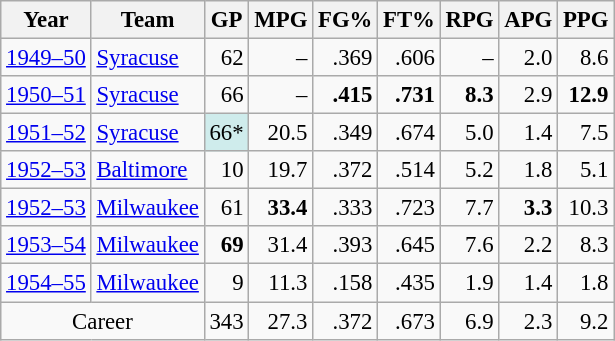<table class="wikitable sortable" style="font-size:95%; text-align:right;">
<tr>
<th>Year</th>
<th>Team</th>
<th>GP</th>
<th>MPG</th>
<th>FG%</th>
<th>FT%</th>
<th>RPG</th>
<th>APG</th>
<th>PPG</th>
</tr>
<tr>
<td style="text-align:left;"><a href='#'>1949–50</a></td>
<td style="text-align:left;"><a href='#'>Syracuse</a></td>
<td>62</td>
<td>–</td>
<td>.369</td>
<td>.606</td>
<td>–</td>
<td>2.0</td>
<td>8.6</td>
</tr>
<tr>
<td style="text-align:left;"><a href='#'>1950–51</a></td>
<td style="text-align:left;"><a href='#'>Syracuse</a></td>
<td>66</td>
<td>–</td>
<td><strong>.415</strong></td>
<td><strong>.731</strong></td>
<td><strong>8.3</strong></td>
<td>2.9</td>
<td><strong>12.9</strong></td>
</tr>
<tr>
<td style="text-align:left;"><a href='#'>1951–52</a></td>
<td style="text-align:left;"><a href='#'>Syracuse</a></td>
<td style="background:#CFECEC;">66*</td>
<td>20.5</td>
<td>.349</td>
<td>.674</td>
<td>5.0</td>
<td>1.4</td>
<td>7.5</td>
</tr>
<tr>
<td style="text-align:left;"><a href='#'>1952–53</a></td>
<td style="text-align:left;"><a href='#'>Baltimore</a></td>
<td>10</td>
<td>19.7</td>
<td>.372</td>
<td>.514</td>
<td>5.2</td>
<td>1.8</td>
<td>5.1</td>
</tr>
<tr>
<td style="text-align:left;"><a href='#'>1952–53</a></td>
<td style="text-align:left;"><a href='#'>Milwaukee</a></td>
<td>61</td>
<td><strong>33.4</strong></td>
<td>.333</td>
<td>.723</td>
<td>7.7</td>
<td><strong>3.3</strong></td>
<td>10.3</td>
</tr>
<tr>
<td style="text-align:left;"><a href='#'>1953–54</a></td>
<td style="text-align:left;"><a href='#'>Milwaukee</a></td>
<td><strong>69</strong></td>
<td>31.4</td>
<td>.393</td>
<td>.645</td>
<td>7.6</td>
<td>2.2</td>
<td>8.3</td>
</tr>
<tr>
<td style="text-align:left;"><a href='#'>1954–55</a></td>
<td style="text-align:left;"><a href='#'>Milwaukee</a></td>
<td>9</td>
<td>11.3</td>
<td>.158</td>
<td>.435</td>
<td>1.9</td>
<td>1.4</td>
<td>1.8</td>
</tr>
<tr class="sortbottom">
<td style="text-align:center;" colspan="2">Career</td>
<td>343</td>
<td>27.3</td>
<td>.372</td>
<td>.673</td>
<td>6.9</td>
<td>2.3</td>
<td>9.2</td>
</tr>
</table>
